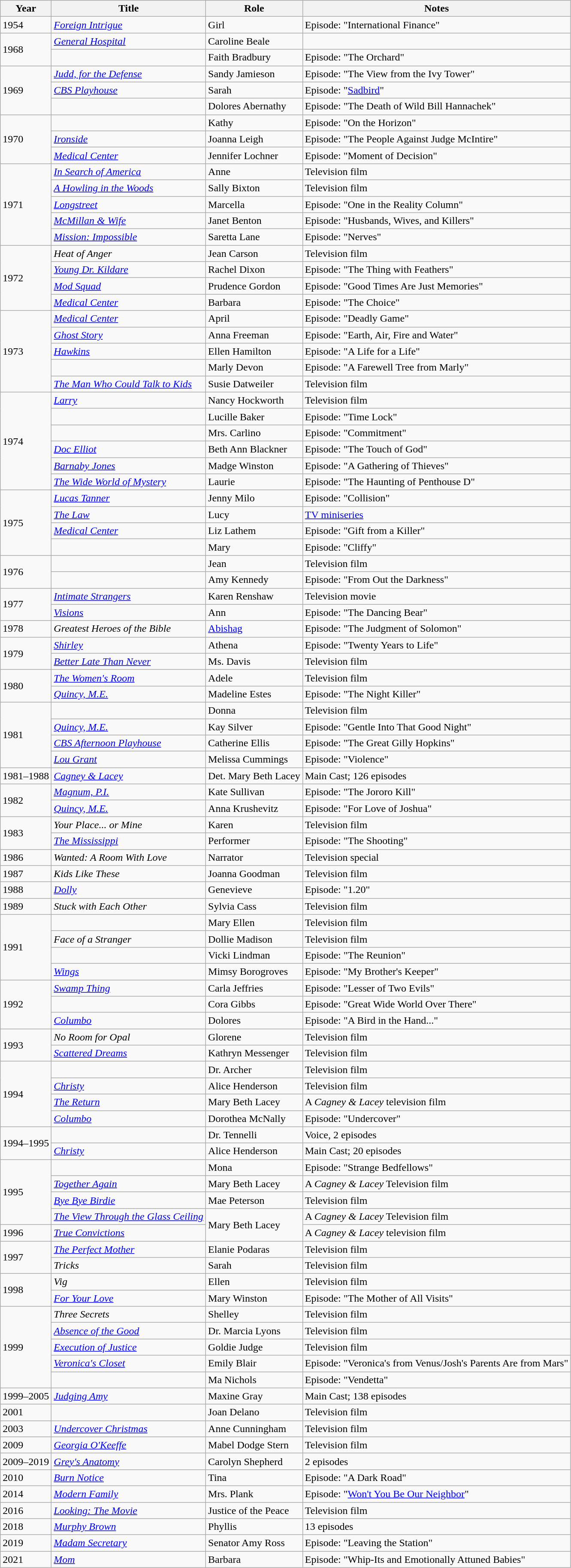<table class="wikitable sortable">
<tr>
<th>Year</th>
<th>Title</th>
<th>Role</th>
<th class="unsortable">Notes</th>
</tr>
<tr>
<td>1954</td>
<td><em><a href='#'>Foreign Intrigue</a></em></td>
<td>Girl</td>
<td>Episode: "International Finance"</td>
</tr>
<tr>
<td rowspan="2">1968</td>
<td><em><a href='#'>General Hospital</a></em></td>
<td>Caroline Beale</td>
<td></td>
</tr>
<tr>
<td><em></em></td>
<td>Faith Bradbury</td>
<td>Episode: "The Orchard"</td>
</tr>
<tr>
<td rowspan="3">1969</td>
<td><em><a href='#'>Judd, for the Defense</a></em></td>
<td>Sandy Jamieson</td>
<td>Episode: "The View from the Ivy Tower"</td>
</tr>
<tr>
<td><em><a href='#'>CBS Playhouse</a></em></td>
<td>Sarah</td>
<td>Episode: "<a href='#'>Sadbird</a>"</td>
</tr>
<tr>
<td><em></em></td>
<td>Dolores Abernathy</td>
<td>Episode: "The Death of Wild Bill Hannachek"</td>
</tr>
<tr>
<td rowspan="3">1970</td>
<td><em></em></td>
<td>Kathy</td>
<td>Episode: "On the Horizon"</td>
</tr>
<tr>
<td><em><a href='#'>Ironside</a></em></td>
<td>Joanna Leigh</td>
<td>Episode: "The People Against Judge McIntire"</td>
</tr>
<tr>
<td><em><a href='#'>Medical Center</a></em></td>
<td>Jennifer Lochner</td>
<td>Episode: "Moment of Decision"</td>
</tr>
<tr>
<td rowspan="5">1971</td>
<td><em><a href='#'>In Search of America</a></em></td>
<td>Anne</td>
<td>Television film</td>
</tr>
<tr>
<td><em><a href='#'>A Howling in the Woods</a></em></td>
<td>Sally Bixton</td>
<td>Television film</td>
</tr>
<tr>
<td><em><a href='#'>Longstreet</a></em></td>
<td>Marcella</td>
<td>Episode: "One in the Reality Column"</td>
</tr>
<tr>
<td><em><a href='#'>McMillan & Wife</a></em></td>
<td>Janet Benton</td>
<td>Episode: "Husbands, Wives, and Killers"</td>
</tr>
<tr>
<td><em><a href='#'>Mission: Impossible</a></em></td>
<td>Saretta Lane</td>
<td>Episode: "Nerves"</td>
</tr>
<tr>
<td rowspan="4">1972</td>
<td><em>Heat of Anger</em></td>
<td>Jean Carson</td>
<td>Television film</td>
</tr>
<tr>
<td><em><a href='#'>Young Dr. Kildare</a></em></td>
<td>Rachel Dixon</td>
<td>Episode: "The Thing with Feathers"</td>
</tr>
<tr>
<td><em><a href='#'>Mod Squad</a></em></td>
<td>Prudence Gordon</td>
<td>Episode: "Good Times Are Just Memories"</td>
</tr>
<tr>
<td><em><a href='#'>Medical Center</a></em></td>
<td>Barbara</td>
<td>Episode: "The Choice"</td>
</tr>
<tr>
<td rowspan="5">1973</td>
<td><em><a href='#'>Medical Center</a></em></td>
<td>April</td>
<td>Episode: "Deadly Game"</td>
</tr>
<tr>
<td><em><a href='#'>Ghost Story</a></em></td>
<td>Anna Freeman</td>
<td>Episode: "Earth, Air, Fire and Water"</td>
</tr>
<tr>
<td><em><a href='#'>Hawkins</a></em></td>
<td>Ellen Hamilton</td>
<td>Episode: "A Life for a Life"</td>
</tr>
<tr>
<td><em></em></td>
<td>Marly Devon</td>
<td>Episode: "A Farewell Tree from Marly"</td>
</tr>
<tr>
<td><em><a href='#'>The Man Who Could Talk to Kids</a></em></td>
<td>Susie Datweiler</td>
<td>Television film</td>
</tr>
<tr>
<td rowspan="6">1974</td>
<td><em><a href='#'>Larry</a></em></td>
<td>Nancy Hockworth</td>
<td>Television film</td>
</tr>
<tr>
<td><em></em></td>
<td>Lucille Baker</td>
<td>Episode: "Time Lock"</td>
</tr>
<tr>
<td><em></em></td>
<td>Mrs. Carlino</td>
<td>Episode: "Commitment"</td>
</tr>
<tr>
<td><em><a href='#'>Doc Elliot</a></em></td>
<td>Beth Ann Blackner</td>
<td>Episode: "The Touch of God"</td>
</tr>
<tr>
<td><em><a href='#'>Barnaby Jones</a></em></td>
<td>Madge Winston</td>
<td>Episode: "A Gathering of Thieves"</td>
</tr>
<tr>
<td><em><a href='#'>The Wide World of Mystery</a></em></td>
<td>Laurie</td>
<td>Episode: "The Haunting of Penthouse D"</td>
</tr>
<tr>
<td rowspan="4">1975</td>
<td><em><a href='#'>Lucas Tanner</a></em></td>
<td>Jenny Milo</td>
<td>Episode: "Collision"</td>
</tr>
<tr>
<td><em><a href='#'>The Law</a></em></td>
<td>Lucy</td>
<td><a href='#'>TV miniseries</a></td>
</tr>
<tr>
<td><em><a href='#'>Medical Center</a></em></td>
<td>Liz Lathem</td>
<td>Episode: "Gift from a Killer"</td>
</tr>
<tr>
<td><em></em></td>
<td>Mary</td>
<td>Episode: "Cliffy"</td>
</tr>
<tr>
<td rowspan="2">1976</td>
<td><em></em></td>
<td>Jean</td>
<td>Television film</td>
</tr>
<tr>
<td><em></em></td>
<td>Amy Kennedy</td>
<td>Episode: "From Out the Darkness"</td>
</tr>
<tr>
<td rowspan="2">1977</td>
<td><em><a href='#'>Intimate Strangers</a></em></td>
<td>Karen Renshaw</td>
<td>Television movie</td>
</tr>
<tr>
<td><em><a href='#'>Visions</a></em></td>
<td>Ann</td>
<td>Episode: "The Dancing Bear"</td>
</tr>
<tr>
<td>1978</td>
<td><em>Greatest Heroes of the Bible</em></td>
<td><a href='#'>Abishag</a></td>
<td>Episode: "The Judgment of Solomon"</td>
</tr>
<tr>
<td rowspan="2">1979</td>
<td><em><a href='#'>Shirley</a></em></td>
<td>Athena</td>
<td>Episode: "Twenty Years to Life"</td>
</tr>
<tr>
<td><em><a href='#'>Better Late Than Never</a></em></td>
<td>Ms. Davis</td>
<td>Television film</td>
</tr>
<tr>
<td rowspan="2">1980</td>
<td><em><a href='#'>The Women's Room</a></em></td>
<td>Adele</td>
<td>Television film</td>
</tr>
<tr>
<td><em><a href='#'>Quincy, M.E.</a></em></td>
<td>Madeline Estes</td>
<td>Episode: "The Night Killer"</td>
</tr>
<tr>
<td rowspan="4">1981</td>
<td><em></em></td>
<td>Donna</td>
<td>Television film</td>
</tr>
<tr>
<td><em><a href='#'>Quincy, M.E.</a></em></td>
<td>Kay Silver</td>
<td>Episode: "Gentle Into That Good Night"</td>
</tr>
<tr>
<td><em><a href='#'>CBS Afternoon Playhouse</a></em></td>
<td>Catherine Ellis</td>
<td>Episode: "The Great Gilly Hopkins"</td>
</tr>
<tr>
<td><em><a href='#'>Lou Grant</a></em></td>
<td>Melissa Cummings</td>
<td>Episode: "Violence"</td>
</tr>
<tr>
<td>1981–1988</td>
<td><em><a href='#'>Cagney & Lacey</a></em></td>
<td>Det. Mary Beth Lacey</td>
<td>Main Cast; 126 episodes</td>
</tr>
<tr>
<td rowspan="2">1982</td>
<td><em><a href='#'>Magnum, P.I.</a></em></td>
<td>Kate Sullivan</td>
<td>Episode: "The Jororo Kill"</td>
</tr>
<tr>
<td><em><a href='#'>Quincy, M.E.</a></em></td>
<td>Anna Krushevitz</td>
<td>Episode: "For Love of Joshua"</td>
</tr>
<tr>
<td rowspan="2">1983</td>
<td><em>Your Place... or Mine</em></td>
<td>Karen</td>
<td>Television film</td>
</tr>
<tr>
<td><em><a href='#'>The Mississippi</a></em></td>
<td>Performer</td>
<td>Episode: "The Shooting"</td>
</tr>
<tr>
<td>1986</td>
<td><em>Wanted: A Room With Love</em></td>
<td>Narrator</td>
<td>Television special</td>
</tr>
<tr>
<td>1987</td>
<td><em>Kids Like These</em></td>
<td>Joanna Goodman</td>
<td>Television film</td>
</tr>
<tr>
<td>1988</td>
<td><em><a href='#'>Dolly</a></em></td>
<td>Genevieve</td>
<td>Episode: "1.20"</td>
</tr>
<tr>
<td>1989</td>
<td><em>Stuck with Each Other</em></td>
<td>Sylvia Cass</td>
<td>Television film</td>
</tr>
<tr>
<td rowspan="4">1991</td>
<td><em></em></td>
<td>Mary Ellen</td>
<td>Television film</td>
</tr>
<tr>
<td><em>Face of a Stranger</em></td>
<td>Dollie Madison</td>
<td>Television film</td>
</tr>
<tr>
<td><em></em></td>
<td>Vicki Lindman</td>
<td>Episode: "The Reunion"</td>
</tr>
<tr>
<td><em><a href='#'>Wings</a></em></td>
<td>Mimsy Borogroves</td>
<td>Episode: "My Brother's Keeper"</td>
</tr>
<tr>
<td rowspan="3">1992</td>
<td><em><a href='#'>Swamp Thing</a></em></td>
<td>Carla Jeffries</td>
<td>Episode: "Lesser of Two Evils"</td>
</tr>
<tr>
<td><em></em></td>
<td>Cora Gibbs</td>
<td>Episode: "Great Wide World Over There"</td>
</tr>
<tr>
<td><em><a href='#'>Columbo</a></em></td>
<td>Dolores</td>
<td>Episode: "A Bird in the Hand..."</td>
</tr>
<tr>
<td rowspan="2">1993</td>
<td><em>No Room for Opal</em></td>
<td>Glorene</td>
<td>Television film</td>
</tr>
<tr>
<td><em><a href='#'>Scattered Dreams</a></em></td>
<td>Kathryn Messenger</td>
<td>Television film</td>
</tr>
<tr>
<td rowspan="4">1994</td>
<td><em></em></td>
<td>Dr. Archer</td>
<td>Television film</td>
</tr>
<tr>
<td><em><a href='#'>Christy</a></em></td>
<td>Alice Henderson</td>
<td>Television film</td>
</tr>
<tr>
<td><em><a href='#'>The Return</a></em></td>
<td>Mary Beth Lacey</td>
<td>A <em>Cagney & Lacey</em> television film</td>
</tr>
<tr>
<td><em><a href='#'>Columbo</a></em></td>
<td>Dorothea McNally</td>
<td>Episode: "Undercover"</td>
</tr>
<tr>
<td rowspan="2">1994–1995</td>
<td><em></em></td>
<td>Dr. Tennelli</td>
<td>Voice, 2 episodes</td>
</tr>
<tr>
<td><em><a href='#'>Christy</a></em></td>
<td>Alice Henderson</td>
<td>Main Cast; 20 episodes</td>
</tr>
<tr>
<td rowspan="4">1995</td>
<td><em></em></td>
<td>Mona</td>
<td>Episode: "Strange Bedfellows"</td>
</tr>
<tr>
<td><em><a href='#'>Together Again</a></em></td>
<td>Mary Beth Lacey</td>
<td>A <em>Cagney & Lacey</em> Television film</td>
</tr>
<tr>
<td><em><a href='#'>Bye Bye Birdie</a></em></td>
<td>Mae Peterson</td>
<td>Television film</td>
</tr>
<tr>
<td><em><a href='#'>The View Through the Glass Ceiling</a></em></td>
<td rowspan="2">Mary Beth Lacey</td>
<td>A <em>Cagney & Lacey</em> Television film</td>
</tr>
<tr>
<td>1996</td>
<td><em><a href='#'>True Convictions</a></em></td>
<td>A <em>Cagney & Lacey</em> television film</td>
</tr>
<tr>
<td rowspan="2">1997</td>
<td><em><a href='#'>The Perfect Mother</a></em></td>
<td>Elanie Podaras</td>
<td>Television film</td>
</tr>
<tr>
<td><em>Tricks</em></td>
<td>Sarah</td>
<td>Television film</td>
</tr>
<tr>
<td rowspan="2">1998</td>
<td><em>Vig</em></td>
<td>Ellen</td>
<td>Television film</td>
</tr>
<tr>
<td><em><a href='#'>For Your Love</a></em></td>
<td>Mary Winston</td>
<td>Episode: "The Mother of All Visits"</td>
</tr>
<tr>
<td rowspan="5">1999</td>
<td><em>Three Secrets</em></td>
<td>Shelley</td>
<td>Television film</td>
</tr>
<tr>
<td><em><a href='#'>Absence of the Good</a></em></td>
<td>Dr. Marcia Lyons</td>
<td>Television film</td>
</tr>
<tr>
<td><em><a href='#'>Execution of Justice</a></em></td>
<td>Goldie Judge</td>
<td>Television film</td>
</tr>
<tr>
<td><em><a href='#'>Veronica's Closet</a></em></td>
<td>Emily Blair</td>
<td>Episode: "Veronica's from Venus/Josh's Parents Are from Mars"</td>
</tr>
<tr>
<td><em></em></td>
<td>Ma Nichols</td>
<td>Episode: "Vendetta"</td>
</tr>
<tr>
<td>1999–2005</td>
<td><em><a href='#'>Judging Amy</a></em></td>
<td>Maxine Gray</td>
<td>Main Cast; 138 episodes</td>
</tr>
<tr>
<td>2001</td>
<td><em></em></td>
<td>Joan Delano</td>
<td>Television film</td>
</tr>
<tr>
<td>2003</td>
<td><em><a href='#'>Undercover Christmas</a></em></td>
<td>Anne Cunningham</td>
<td>Television film</td>
</tr>
<tr>
<td>2009</td>
<td><em><a href='#'>Georgia O'Keeffe</a></em></td>
<td>Mabel Dodge Stern</td>
<td>Television film</td>
</tr>
<tr>
<td>2009–2019</td>
<td><em><a href='#'>Grey's Anatomy</a></em></td>
<td>Carolyn Shepherd</td>
<td>2 episodes</td>
</tr>
<tr>
<td>2010</td>
<td><em><a href='#'>Burn Notice</a></em></td>
<td>Tina</td>
<td>Episode: "A Dark Road"</td>
</tr>
<tr>
<td>2014</td>
<td><em><a href='#'>Modern Family</a></em></td>
<td>Mrs. Plank</td>
<td>Episode: "<a href='#'>Won't You Be Our Neighbor</a>"</td>
</tr>
<tr>
<td>2016</td>
<td><em><a href='#'>Looking: The Movie</a></em></td>
<td>Justice of the Peace</td>
<td>Television film</td>
</tr>
<tr>
<td>2018</td>
<td><em><a href='#'>Murphy Brown</a></em></td>
<td>Phyllis</td>
<td>13 episodes</td>
</tr>
<tr>
<td>2019</td>
<td><em><a href='#'>Madam Secretary</a></em></td>
<td>Senator Amy Ross</td>
<td>Episode: "Leaving the Station"</td>
</tr>
<tr>
<td>2021</td>
<td><em><a href='#'>Mom</a></em></td>
<td>Barbara</td>
<td>Episode: "Whip-Its and Emotionally Attuned Babies"</td>
</tr>
</table>
